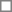<table cellpadding="3" cellspacing="0" border="1" style="background:#ffffff; font-size:69%; border:grey solid 1px; border-collapse:collapse;">
<tr>
<td colspan="2" rowspan="7"></td>
</tr>
</table>
